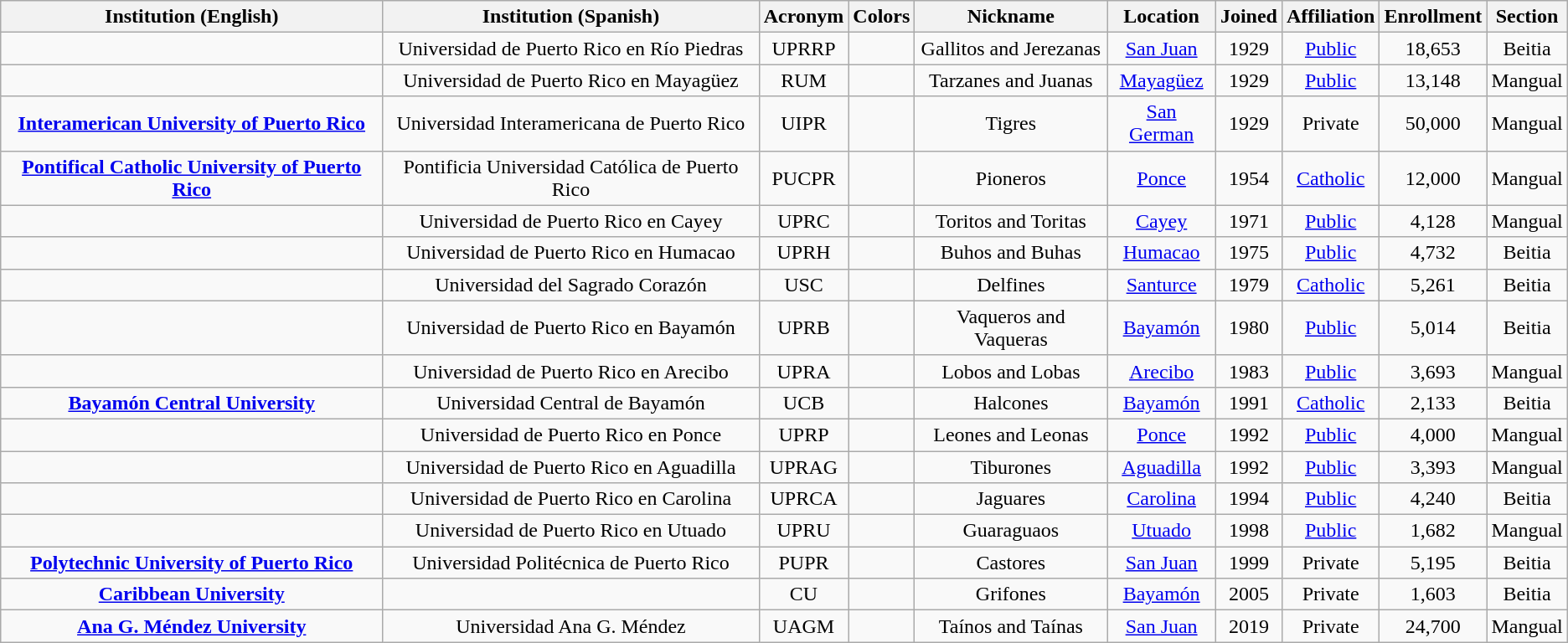<table class="wikitable sortable" style="text-align: center;">
<tr>
<th>Institution (English)</th>
<th>Institution (Spanish)</th>
<th>Acronym</th>
<th>Colors</th>
<th>Nickname</th>
<th>Location</th>
<th>Joined</th>
<th>Affiliation</th>
<th>Enrollment</th>
<th>Section</th>
</tr>
<tr>
<td></td>
<td>Universidad de Puerto Rico en Río Piedras</td>
<td>UPRRP</td>
<td> </td>
<td>Gallitos and Jerezanas</td>
<td><a href='#'>San Juan</a></td>
<td>1929</td>
<td><a href='#'>Public</a></td>
<td>18,653</td>
<td>Beitia</td>
</tr>
<tr>
<td></td>
<td>Universidad de Puerto Rico en Mayagüez</td>
<td>RUM</td>
<td> </td>
<td>Tarzanes and Juanas</td>
<td><a href='#'>Mayagüez</a></td>
<td>1929</td>
<td><a href='#'>Public</a></td>
<td>13,148</td>
<td>Mangual</td>
</tr>
<tr>
<td><strong><a href='#'>Interamerican University of Puerto Rico</a></strong></td>
<td>Universidad Interamericana de Puerto Rico</td>
<td>UIPR</td>
<td> </td>
<td>Tigres</td>
<td><a href='#'>San German</a></td>
<td>1929</td>
<td>Private</td>
<td>50,000</td>
<td>Mangual</td>
</tr>
<tr>
<td><strong><a href='#'>Pontifical Catholic University of Puerto Rico</a></strong></td>
<td>Pontificia Universidad Católica de Puerto Rico</td>
<td>PUCPR</td>
<td> </td>
<td>Pioneros</td>
<td><a href='#'>Ponce</a></td>
<td>1954</td>
<td><a href='#'>Catholic</a></td>
<td>12,000</td>
<td>Mangual</td>
</tr>
<tr>
<td></td>
<td>Universidad de Puerto Rico en Cayey</td>
<td>UPRC</td>
<td>  </td>
<td>Toritos and Toritas</td>
<td><a href='#'>Cayey</a></td>
<td>1971</td>
<td><a href='#'>Public</a></td>
<td>4,128</td>
<td>Mangual</td>
</tr>
<tr>
<td></td>
<td>Universidad de Puerto Rico en Humacao</td>
<td>UPRH</td>
<td> </td>
<td>Buhos and Buhas</td>
<td><a href='#'>Humacao</a></td>
<td>1975</td>
<td><a href='#'>Public</a></td>
<td>4,732</td>
<td>Beitia</td>
</tr>
<tr>
<td></td>
<td>Universidad del Sagrado Corazón</td>
<td>USC</td>
<td></td>
<td>Delfines</td>
<td><a href='#'>Santurce</a></td>
<td>1979</td>
<td><a href='#'>Catholic</a></td>
<td>5,261</td>
<td>Beitia</td>
</tr>
<tr>
<td></td>
<td>Universidad de Puerto Rico en Bayamón</td>
<td>UPRB</td>
<td>  </td>
<td>Vaqueros and Vaqueras</td>
<td><a href='#'>Bayamón</a></td>
<td>1980</td>
<td><a href='#'>Public</a></td>
<td>5,014</td>
<td>Beitia</td>
</tr>
<tr>
<td></td>
<td>Universidad de Puerto Rico en Arecibo</td>
<td>UPRA</td>
<td> </td>
<td>Lobos and Lobas</td>
<td><a href='#'>Arecibo</a></td>
<td>1983</td>
<td><a href='#'>Public</a></td>
<td>3,693</td>
<td>Mangual</td>
</tr>
<tr>
<td><strong><a href='#'>Bayamón Central University</a></strong></td>
<td>Universidad Central de Bayamón</td>
<td>UCB</td>
<td> </td>
<td>Halcones</td>
<td><a href='#'>Bayamón</a></td>
<td>1991</td>
<td><a href='#'>Catholic</a></td>
<td>2,133</td>
<td>Beitia</td>
</tr>
<tr>
<td></td>
<td>Universidad de Puerto Rico en Ponce</td>
<td>UPRP</td>
<td> </td>
<td>Leones and Leonas</td>
<td><a href='#'>Ponce</a></td>
<td>1992</td>
<td><a href='#'>Public</a></td>
<td>4,000</td>
<td>Mangual</td>
</tr>
<tr>
<td></td>
<td>Universidad de Puerto Rico en Aguadilla</td>
<td>UPRAG</td>
<td> </td>
<td>Tiburones</td>
<td><a href='#'>Aguadilla</a></td>
<td>1992</td>
<td><a href='#'>Public</a></td>
<td>3,393</td>
<td>Mangual</td>
</tr>
<tr>
<td></td>
<td>Universidad de Puerto Rico en Carolina</td>
<td>UPRCA</td>
<td> </td>
<td>Jaguares</td>
<td><a href='#'>Carolina</a></td>
<td>1994</td>
<td><a href='#'>Public</a></td>
<td>4,240</td>
<td>Beitia</td>
</tr>
<tr>
<td></td>
<td>Universidad de Puerto Rico en Utuado</td>
<td>UPRU</td>
<td>  </td>
<td>Guaraguaos</td>
<td><a href='#'>Utuado</a></td>
<td>1998</td>
<td><a href='#'>Public</a></td>
<td>1,682</td>
<td>Mangual</td>
</tr>
<tr>
<td><strong><a href='#'>Polytechnic University of Puerto Rico</a></strong></td>
<td>Universidad Politécnica de Puerto Rico</td>
<td>PUPR</td>
<td> </td>
<td>Castores</td>
<td><a href='#'>San Juan</a></td>
<td>1999</td>
<td>Private</td>
<td>5,195</td>
<td>Beitia</td>
</tr>
<tr>
<td><strong><a href='#'>Caribbean University</a></strong></td>
<td></td>
<td>CU</td>
<td>  </td>
<td>Grifones</td>
<td><a href='#'>Bayamón</a></td>
<td>2005</td>
<td>Private</td>
<td>1,603</td>
<td>Beitia</td>
</tr>
<tr>
<td><strong><a href='#'>Ana G. Méndez University</a></strong></td>
<td>Universidad Ana G. Méndez</td>
<td>UAGM</td>
<td> </td>
<td>Taínos and Taínas</td>
<td><a href='#'>San Juan</a></td>
<td>2019</td>
<td>Private</td>
<td>24,700</td>
<td>Mangual</td>
</tr>
</table>
